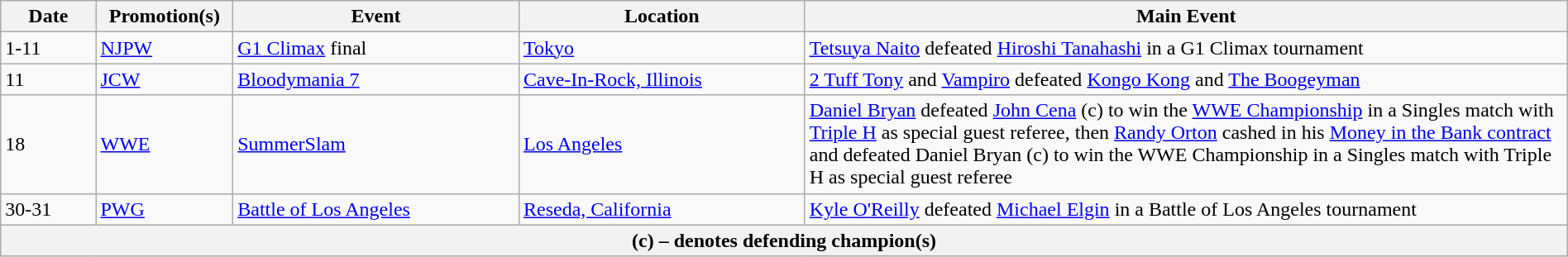<table class="wikitable" style="width:100%;">
<tr>
<th width=5%>Date</th>
<th width=5%>Promotion(s)</th>
<th width=15%>Event</th>
<th width=15%>Location</th>
<th width=40%>Main Event</th>
</tr>
<tr>
<td>1-11</td>
<td><a href='#'>NJPW</a></td>
<td><a href='#'>G1 Climax</a> final</td>
<td><a href='#'>Tokyo</a></td>
<td><a href='#'>Tetsuya Naito</a> defeated <a href='#'>Hiroshi Tanahashi</a> in a G1 Climax tournament</td>
</tr>
<tr>
<td>11</td>
<td><a href='#'>JCW</a></td>
<td><a href='#'>Bloodymania 7</a></td>
<td><a href='#'>Cave-In-Rock, Illinois</a></td>
<td><a href='#'>2 Tuff Tony</a> and <a href='#'>Vampiro</a> defeated <a href='#'>Kongo Kong</a> and <a href='#'>The Boogeyman</a></td>
</tr>
<tr>
<td>18</td>
<td><a href='#'>WWE</a></td>
<td><a href='#'>SummerSlam</a></td>
<td><a href='#'>Los Angeles</a></td>
<td><a href='#'>Daniel Bryan</a> defeated <a href='#'>John Cena</a> (c) to win the <a href='#'>WWE Championship</a> in a Singles match with <a href='#'>Triple H</a> as special guest referee, then <a href='#'>Randy Orton</a> cashed in his <a href='#'>Money in the Bank contract</a> and defeated Daniel Bryan (c) to win the WWE Championship in a Singles match with Triple H as special guest referee</td>
</tr>
<tr>
<td>30-31</td>
<td><a href='#'>PWG</a></td>
<td><a href='#'>Battle of Los Angeles</a></td>
<td><a href='#'>Reseda, California</a></td>
<td><a href='#'>Kyle O'Reilly</a> defeated <a href='#'>Michael Elgin</a> in a Battle of Los Angeles tournament</td>
</tr>
<tr>
<th colspan="6">(c) – denotes defending champion(s)</th>
</tr>
</table>
